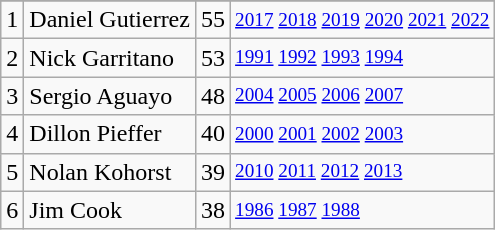<table class="wikitable">
<tr>
</tr>
<tr>
<td>1</td>
<td>Daniel Gutierrez</td>
<td>55</td>
<td style="font-size:80%;"><a href='#'>2017</a> <a href='#'>2018</a> <a href='#'>2019</a> <a href='#'>2020</a> <a href='#'>2021</a> <a href='#'>2022</a></td>
</tr>
<tr>
<td>2</td>
<td>Nick Garritano</td>
<td>53</td>
<td style="font-size:80%;"><a href='#'>1991</a> <a href='#'>1992</a> <a href='#'>1993</a> <a href='#'>1994</a></td>
</tr>
<tr>
<td>3</td>
<td>Sergio Aguayo</td>
<td>48</td>
<td style="font-size:80%;"><a href='#'>2004</a> <a href='#'>2005</a> <a href='#'>2006</a> <a href='#'>2007</a></td>
</tr>
<tr>
<td>4</td>
<td>Dillon Pieffer</td>
<td>40</td>
<td style="font-size:80%;"><a href='#'>2000</a> <a href='#'>2001</a> <a href='#'>2002</a> <a href='#'>2003</a></td>
</tr>
<tr>
<td>5</td>
<td>Nolan Kohorst</td>
<td>39</td>
<td style="font-size:80%;"><a href='#'>2010</a> <a href='#'>2011</a> <a href='#'>2012</a> <a href='#'>2013</a></td>
</tr>
<tr>
<td>6</td>
<td>Jim Cook</td>
<td>38</td>
<td style="font-size:80%;"><a href='#'>1986</a> <a href='#'>1987</a> <a href='#'>1988</a></td>
</tr>
</table>
